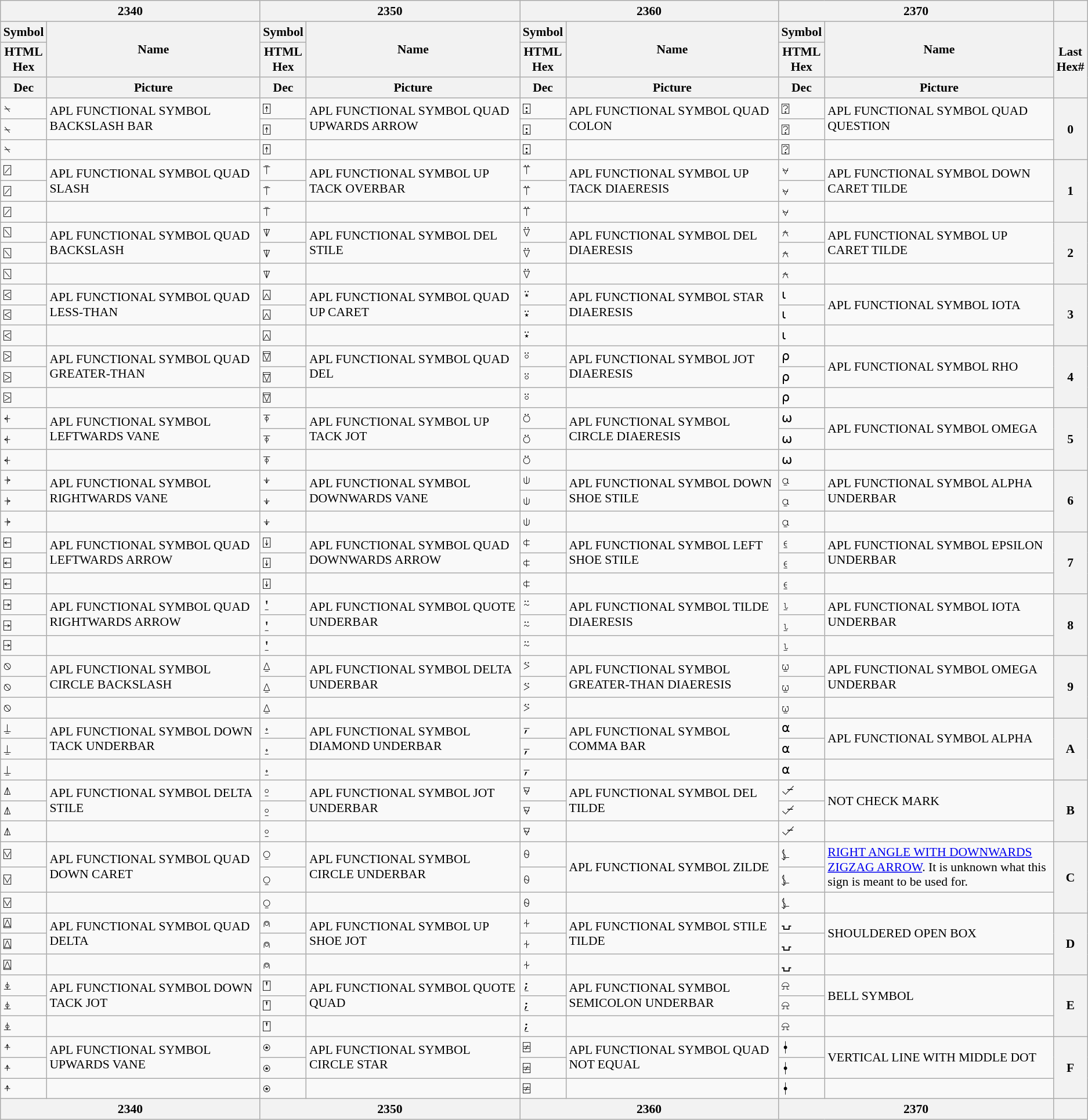<table class="wikitable wide" style="font-size: 90%">
<tr>
<th colspan="2" width="24%">2340</th>
<th colspan="2" width="24%">2350</th>
<th colspan="2" width="24%">2360</th>
<th colspan="2" width="24%">2370</th>
<th width="0*"></th>
</tr>
<tr>
<th width="0*">Symbol</th>
<th rowspan="2">Name</th>
<th width="0*">Symbol</th>
<th rowspan="2">Name</th>
<th width="0*">Symbol</th>
<th rowspan="2">Name</th>
<th width="0*">Symbol</th>
<th rowspan="2">Name</th>
<th rowspan="3">Last Hex#</th>
</tr>
<tr>
<th>HTML Hex</th>
<th>HTML Hex</th>
<th>HTML Hex</th>
<th>HTML Hex</th>
</tr>
<tr>
<th>Dec</th>
<th>Picture</th>
<th>Dec</th>
<th>Picture</th>
<th>Dec</th>
<th>Picture</th>
<th>Dec</th>
<th>Picture</th>
</tr>
<tr class="Unicode">
<td>⍀</td>
<td rowspan="2">APL FUNCTIONAL SYMBOL BACKSLASH BAR</td>
<td>⍐</td>
<td rowspan="2">APL FUNCTIONAL SYMBOL QUAD UPWARDS ARROW</td>
<td>⍠</td>
<td rowspan="2">APL FUNCTIONAL SYMBOL QUAD COLON</td>
<td>⍰</td>
<td rowspan="2">APL FUNCTIONAL SYMBOL QUAD QUESTION</td>
<th rowspan="3">0</th>
</tr>
<tr>
<td>&#x2340;</td>
<td>&#x2350;</td>
<td>&#x2360;</td>
<td>&#x2370;</td>
</tr>
<tr>
<td>&#9024;</td>
<td></td>
<td>&#9040;</td>
<td></td>
<td>&#9056;</td>
<td></td>
<td>&#9072;</td>
<td></td>
</tr>
<tr class="Unicode">
<td>⍁</td>
<td rowspan="2">APL FUNCTIONAL SYMBOL QUAD SLASH</td>
<td>⍑</td>
<td rowspan="2">APL FUNCTIONAL SYMBOL UP TACK OVERBAR</td>
<td>⍡</td>
<td rowspan="2">APL FUNCTIONAL SYMBOL UP TACK DIAERESIS</td>
<td>⍱</td>
<td rowspan="2">APL FUNCTIONAL SYMBOL DOWN CARET TILDE</td>
<th rowspan="3">1</th>
</tr>
<tr>
<td>&#x2341;</td>
<td>&#x2351;</td>
<td>&#x2361;</td>
<td>&#x2371;</td>
</tr>
<tr>
<td>&#9025;</td>
<td></td>
<td>&#9041;</td>
<td></td>
<td>&#9057;</td>
<td></td>
<td>&#9073;</td>
<td></td>
</tr>
<tr class="Unicode">
<td>⍂</td>
<td rowspan="2">APL FUNCTIONAL SYMBOL QUAD BACKSLASH</td>
<td>⍒</td>
<td rowspan="2">APL FUNCTIONAL SYMBOL DEL STILE</td>
<td>⍢</td>
<td rowspan="2">APL FUNCTIONAL SYMBOL DEL DIAERESIS</td>
<td>⍲</td>
<td rowspan="2">APL FUNCTIONAL SYMBOL UP CARET TILDE</td>
<th rowspan="3">2</th>
</tr>
<tr>
<td>&#x2342;</td>
<td>&#x2352;</td>
<td>&#x2362;</td>
<td>&#x2372;</td>
</tr>
<tr>
<td>&#9026;</td>
<td></td>
<td>&#9042;</td>
<td></td>
<td>&#9058;</td>
<td></td>
<td>&#9074;</td>
<td></td>
</tr>
<tr class="Unicode">
<td>⍃</td>
<td rowspan="2">APL FUNCTIONAL SYMBOL QUAD LESS-THAN</td>
<td>⍓</td>
<td rowspan="2">APL FUNCTIONAL SYMBOL QUAD UP CARET</td>
<td>⍣</td>
<td rowspan="2">APL FUNCTIONAL SYMBOL STAR DIAERESIS</td>
<td>⍳</td>
<td rowspan="2">APL FUNCTIONAL SYMBOL IOTA</td>
<th rowspan="3">3</th>
</tr>
<tr>
<td>&#x2343;</td>
<td>&#x2353;</td>
<td>&#x2363;</td>
<td>&#x2373;</td>
</tr>
<tr>
<td>&#9027;</td>
<td></td>
<td>&#9043;</td>
<td></td>
<td>&#9059;</td>
<td></td>
<td>&#9075;</td>
<td></td>
</tr>
<tr class="Unicode">
<td>⍄</td>
<td rowspan="2">APL FUNCTIONAL SYMBOL QUAD GREATER-THAN</td>
<td>⍔</td>
<td rowspan="2">APL FUNCTIONAL SYMBOL QUAD DEL</td>
<td>⍤</td>
<td rowspan="2">APL FUNCTIONAL SYMBOL JOT DIAERESIS</td>
<td>⍴</td>
<td rowspan="2">APL FUNCTIONAL SYMBOL RHO</td>
<th rowspan="3">4</th>
</tr>
<tr>
<td>&#x2344;</td>
<td>&#x2354;</td>
<td>&#x2364;</td>
<td>&#x2374;</td>
</tr>
<tr>
<td>&#9028;</td>
<td></td>
<td>&#9044;</td>
<td></td>
<td>&#9060;</td>
<td></td>
<td>&#9076;</td>
<td></td>
</tr>
<tr class="Unicode">
<td>⍅</td>
<td rowspan="2">APL FUNCTIONAL SYMBOL LEFTWARDS VANE</td>
<td>⍕</td>
<td rowspan="2">APL FUNCTIONAL SYMBOL UP TACK JOT</td>
<td>⍥</td>
<td rowspan="2">APL FUNCTIONAL SYMBOL CIRCLE DIAERESIS</td>
<td>⍵</td>
<td rowspan="2">APL FUNCTIONAL SYMBOL OMEGA</td>
<th rowspan="3">5</th>
</tr>
<tr>
<td>&#x2345;</td>
<td>&#x2355;</td>
<td>&#x2365;</td>
<td>&#x2375;</td>
</tr>
<tr>
<td>&#9029;</td>
<td></td>
<td>&#9045;</td>
<td></td>
<td>&#9061;</td>
<td></td>
<td>&#9077;</td>
<td></td>
</tr>
<tr class="Unicode">
<td>⍆</td>
<td rowspan="2">APL FUNCTIONAL SYMBOL RIGHTWARDS VANE</td>
<td>⍖</td>
<td rowspan="2">APL FUNCTIONAL SYMBOL DOWNWARDS VANE</td>
<td>⍦</td>
<td rowspan="2">APL FUNCTIONAL SYMBOL DOWN SHOE STILE</td>
<td>⍶</td>
<td rowspan="2">APL FUNCTIONAL SYMBOL ALPHA UNDERBAR</td>
<th rowspan="3">6</th>
</tr>
<tr>
<td>&#x2346;</td>
<td>&#x2356;</td>
<td>&#x2366;</td>
<td>&#x2376;</td>
</tr>
<tr>
<td>&#9030;</td>
<td></td>
<td>&#9046;</td>
<td></td>
<td>&#9062;</td>
<td></td>
<td>&#9078;</td>
<td></td>
</tr>
<tr class="Unicode">
<td>⍇</td>
<td rowspan="2">APL FUNCTIONAL SYMBOL QUAD LEFTWARDS ARROW</td>
<td>⍗</td>
<td rowspan="2">APL FUNCTIONAL SYMBOL QUAD DOWNWARDS ARROW</td>
<td>⍧</td>
<td rowspan="2">APL FUNCTIONAL SYMBOL LEFT SHOE STILE</td>
<td>⍷</td>
<td rowspan="2">APL FUNCTIONAL SYMBOL EPSILON UNDERBAR</td>
<th rowspan="3">7</th>
</tr>
<tr>
<td>&#x2347;</td>
<td>&#x2357;</td>
<td>&#x2367;</td>
<td>&#x2377;</td>
</tr>
<tr>
<td>&#9031;</td>
<td></td>
<td>&#9047;</td>
<td></td>
<td>&#9063;</td>
<td></td>
<td>&#9079;</td>
<td></td>
</tr>
<tr class="Unicode">
<td>⍈</td>
<td rowspan="2">APL FUNCTIONAL SYMBOL QUAD RIGHTWARDS ARROW</td>
<td>⍘</td>
<td rowspan="2">APL FUNCTIONAL SYMBOL QUOTE UNDERBAR</td>
<td>⍨</td>
<td rowspan="2">APL FUNCTIONAL SYMBOL TILDE DIAERESIS</td>
<td>⍸</td>
<td rowspan="2">APL FUNCTIONAL SYMBOL IOTA UNDERBAR</td>
<th rowspan="3">8</th>
</tr>
<tr>
<td>&#x2348;</td>
<td>&#x2358;</td>
<td>&#x2368;</td>
<td>&#x2378;</td>
</tr>
<tr>
<td>&#9032;</td>
<td></td>
<td>&#9048;</td>
<td></td>
<td>&#9064;</td>
<td></td>
<td>&#9080;</td>
<td></td>
</tr>
<tr class="Unicode">
<td>⍉</td>
<td rowspan="2">APL FUNCTIONAL SYMBOL CIRCLE BACKSLASH</td>
<td>⍙</td>
<td rowspan="2">APL FUNCTIONAL SYMBOL DELTA UNDERBAR</td>
<td>⍩</td>
<td rowspan="2">APL FUNCTIONAL SYMBOL GREATER-THAN DIAERESIS</td>
<td>⍹</td>
<td rowspan="2">APL FUNCTIONAL SYMBOL OMEGA UNDERBAR</td>
<th rowspan="3">9</th>
</tr>
<tr>
<td>&#x2349;</td>
<td>&#x2359;</td>
<td>&#x2369;</td>
<td>&#x2379;</td>
</tr>
<tr>
<td>&#9033;</td>
<td></td>
<td>&#9049;</td>
<td></td>
<td>&#9065;</td>
<td></td>
<td>&#9081;</td>
<td></td>
</tr>
<tr class="Unicode">
<td>⍊</td>
<td rowspan="2">APL FUNCTIONAL SYMBOL DOWN TACK UNDERBAR</td>
<td>⍚</td>
<td rowspan="2">APL FUNCTIONAL SYMBOL DIAMOND UNDERBAR</td>
<td>⍪</td>
<td rowspan="2">APL FUNCTIONAL SYMBOL COMMA BAR</td>
<td>⍺</td>
<td rowspan="2">APL FUNCTIONAL SYMBOL ALPHA</td>
<th rowspan="3">A</th>
</tr>
<tr>
<td>&#x234A;</td>
<td>&#x235A;</td>
<td>&#x236A;</td>
<td>&#x237A;</td>
</tr>
<tr>
<td>&#9034;</td>
<td></td>
<td>&#9050;</td>
<td></td>
<td>&#9066;</td>
<td></td>
<td>&#9082;</td>
<td></td>
</tr>
<tr class="Unicode">
<td>⍋</td>
<td rowspan="2">APL FUNCTIONAL SYMBOL DELTA STILE</td>
<td>⍛</td>
<td rowspan="2">APL FUNCTIONAL SYMBOL JOT UNDERBAR</td>
<td>⍫</td>
<td rowspan="2">APL FUNCTIONAL SYMBOL DEL TILDE</td>
<td>⍻</td>
<td rowspan="2">NOT CHECK MARK</td>
<th rowspan="3">B</th>
</tr>
<tr>
<td>&#x234B;</td>
<td>&#x235B;</td>
<td>&#x236B;</td>
<td>&#x237B;</td>
</tr>
<tr>
<td>&#9035;</td>
<td></td>
<td>&#9051;</td>
<td></td>
<td>&#9067;</td>
<td></td>
<td>&#9083;</td>
<td></td>
</tr>
<tr class="Unicode">
<td>⍌</td>
<td rowspan="2">APL FUNCTIONAL SYMBOL QUAD DOWN CARET</td>
<td>⍜</td>
<td rowspan="2">APL FUNCTIONAL SYMBOL CIRCLE UNDERBAR</td>
<td>⍬</td>
<td rowspan="2">APL FUNCTIONAL SYMBOL ZILDE</td>
<td>⍼</td>
<td rowspan="2"><a href='#'>RIGHT ANGLE WITH DOWNWARDS ZIGZAG ARROW</a>. It is unknown what this sign is meant to be used for.</td>
<th rowspan="3">C</th>
</tr>
<tr>
<td>&#x234C;</td>
<td>&#x235C;</td>
<td>&#x236C;</td>
<td>&#x237C;</td>
</tr>
<tr>
<td>&#9036;</td>
<td></td>
<td>&#9052;</td>
<td></td>
<td>&#9068;</td>
<td></td>
<td>&#9084;</td>
<td></td>
</tr>
<tr class="Unicode">
<td>⍍</td>
<td rowspan="2">APL FUNCTIONAL SYMBOL QUAD DELTA</td>
<td>⍝</td>
<td rowspan="2">APL FUNCTIONAL SYMBOL UP SHOE JOT</td>
<td>⍭</td>
<td rowspan="2">APL FUNCTIONAL SYMBOL STILE TILDE</td>
<td>⍽</td>
<td rowspan="2">SHOULDERED OPEN BOX</td>
<th rowspan="3">D</th>
</tr>
<tr>
<td>&#x234D;</td>
<td>&#x235D;</td>
<td>&#x236D;</td>
<td>&#x237D;</td>
</tr>
<tr>
<td>&#9037;</td>
<td></td>
<td>&#9053;</td>
<td></td>
<td>&#9069;</td>
<td></td>
<td>&#9085;</td>
<td></td>
</tr>
<tr class="Unicode">
<td>⍎</td>
<td rowspan="2">APL FUNCTIONAL SYMBOL DOWN TACK JOT</td>
<td>⍞</td>
<td rowspan="2">APL FUNCTIONAL SYMBOL QUOTE QUAD</td>
<td>⍮</td>
<td rowspan="2">APL FUNCTIONAL SYMBOL SEMICOLON UNDERBAR</td>
<td>⍾</td>
<td rowspan="2">BELL SYMBOL</td>
<th rowspan="3">E</th>
</tr>
<tr>
<td>&#x234E;</td>
<td>&#x235E;</td>
<td>&#x236E;</td>
<td>&#x237E;</td>
</tr>
<tr>
<td>&#9038;</td>
<td></td>
<td>&#9054;</td>
<td></td>
<td>&#9070;</td>
<td></td>
<td>&#9086;</td>
<td></td>
</tr>
<tr class="Unicode">
<td>⍏</td>
<td rowspan="2">APL FUNCTIONAL SYMBOL UPWARDS VANE</td>
<td>⍟</td>
<td rowspan="2">APL FUNCTIONAL SYMBOL CIRCLE STAR</td>
<td>⍯</td>
<td rowspan="2">APL FUNCTIONAL SYMBOL QUAD NOT EQUAL</td>
<td>⍿</td>
<td rowspan="2">VERTICAL LINE WITH MIDDLE DOT</td>
<th rowspan="3">F</th>
</tr>
<tr>
<td>&#x234F;</td>
<td>&#x235F;</td>
<td>&#x236F;</td>
<td>&#x237F;</td>
</tr>
<tr>
<td>&#9039;</td>
<td></td>
<td>&#9055;</td>
<td></td>
<td>&#9071;</td>
<td></td>
<td>&#9087;</td>
<td></td>
</tr>
<tr>
<th colspan="2">2340</th>
<th colspan="2">2350</th>
<th colspan="2">2360</th>
<th colspan="2">2370</th>
<th></th>
</tr>
</table>
